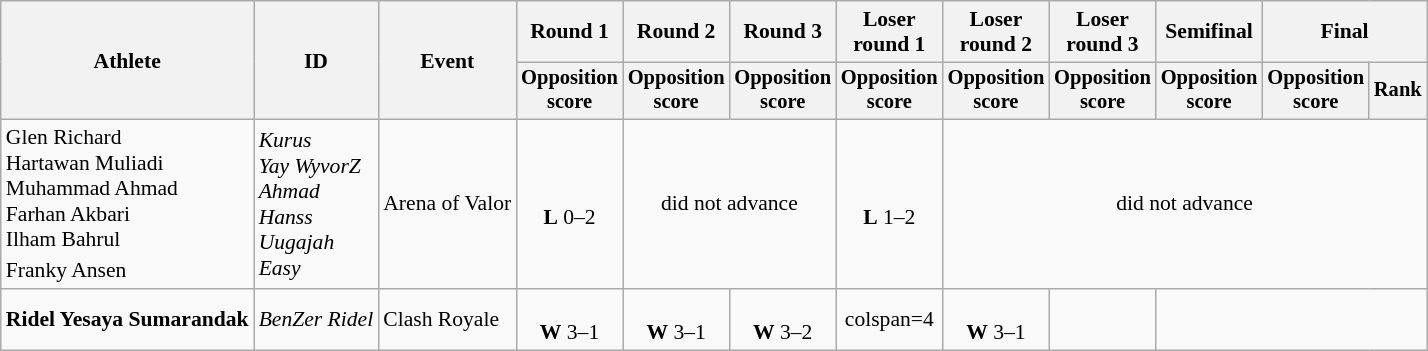<table class=wikitable style="font-size:90%; text-align:center;">
<tr>
<th rowspan="2">Athlete</th>
<th rowspan="2">ID</th>
<th rowspan="2">Event</th>
<th>Round 1</th>
<th>Round 2</th>
<th>Round 3</th>
<th>Loser<br>round 1</th>
<th>Loser<br>round 2</th>
<th>Loser<br>round 3</th>
<th>Semifinal</th>
<th colspan=2>Final</th>
</tr>
<tr style="font-size:95%">
<th>Opposition<br> score</th>
<th>Opposition<br> score</th>
<th>Opposition<br> score</th>
<th>Opposition<br> score</th>
<th>Opposition<br> score</th>
<th>Opposition<br> score</th>
<th>Opposition<br> score</th>
<th>Opposition<br> score</th>
<th>Rank</th>
</tr>
<tr>
<td align=left>Glen Richard<br>Hartawan Muliadi<br>Muhammad Ahmad<br>Farhan Akbari<br>Ilham Bahrul<br>Franky Ansen<sup></sup></td>
<td align=left><em>Kurus<br>Yay WyvorZ<br>Ahmad<br>Hanss<br>Uugajah<br>Easy</em></td>
<td align=left>Arena of Valor</td>
<td><br><strong>L</strong> 0–2</td>
<td colspan=2>did not advance</td>
<td><br><strong>L</strong> 1–2</td>
<td colspan=5>did not advance</td>
</tr>
<tr>
<td align=left><strong>Ridel Yesaya Sumarandak</strong></td>
<td align=left><em>BenZer Ridel</em></td>
<td align=left>Clash Royale</td>
<td><br><strong>W</strong> 3–1</td>
<td><br><strong>W</strong> 3–1</td>
<td><br><strong>W</strong> 3–2</td>
<td>colspan=4 </td>
<td><br><strong>W</strong> 3–1</td>
<td></td>
</tr>
</table>
